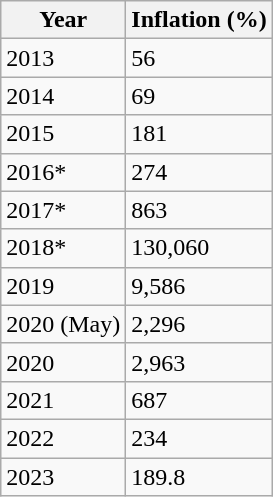<table class="wikitable">
<tr>
<th>Year</th>
<th>Inflation (%)</th>
</tr>
<tr>
<td>2013</td>
<td>56</td>
</tr>
<tr>
<td>2014</td>
<td>69</td>
</tr>
<tr>
<td>2015</td>
<td>181</td>
</tr>
<tr>
<td>2016*</td>
<td>274</td>
</tr>
<tr>
<td>2017*</td>
<td>863</td>
</tr>
<tr>
<td>2018*</td>
<td>130,060</td>
</tr>
<tr>
<td>2019</td>
<td>9,586</td>
</tr>
<tr>
<td>2020 (May)</td>
<td>2,296</td>
</tr>
<tr>
<td>2020</td>
<td>2,963</td>
</tr>
<tr>
<td>2021</td>
<td>687</td>
</tr>
<tr>
<td>2022</td>
<td>234</td>
</tr>
<tr>
<td>2023</td>
<td>189.8</td>
</tr>
</table>
